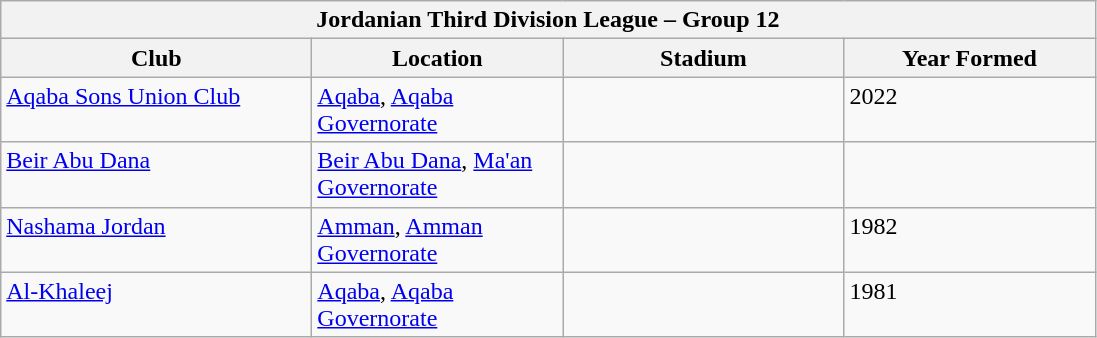<table class="wikitable">
<tr>
<th colspan="4">Jordanian Third Division League – Group 12</th>
</tr>
<tr>
<th style="width:200px;">Club</th>
<th style="width:160px;">Location</th>
<th style="width:180px;">Stadium</th>
<th style="width:160px;">Year Formed</th>
</tr>
<tr style="vertical-align:top;">
<td><a href='#'>Aqaba Sons Union Club</a></td>
<td><a href='#'>Aqaba</a>, <a href='#'>Aqaba Governorate</a></td>
<td></td>
<td>2022</td>
</tr>
<tr style="vertical-align:top;">
<td><a href='#'>Beir Abu Dana</a></td>
<td><a href='#'>Beir Abu Dana</a>, <a href='#'>Ma'an Governorate</a></td>
<td></td>
<td></td>
</tr>
<tr style="vertical-align:top;">
<td><a href='#'>Nashama Jordan</a></td>
<td><a href='#'>Amman</a>, <a href='#'>Amman Governorate</a></td>
<td></td>
<td>1982</td>
</tr>
<tr style="vertical-align:top;">
<td><a href='#'>Al-Khaleej</a></td>
<td><a href='#'>Aqaba</a>, <a href='#'>Aqaba Governorate</a></td>
<td></td>
<td>1981</td>
</tr>
</table>
